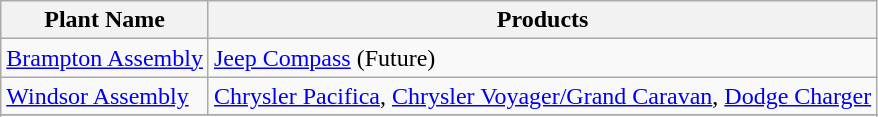<table class="wikitable">
<tr>
<th>Plant Name</th>
<th>Products</th>
</tr>
<tr --->
<td><a href='#'>Brampton Assembly</a></td>
<td><a href='#'>Jeep Compass</a> (Future)</td>
</tr>
<tr --->
<td><a href='#'>Windsor Assembly</a></td>
<td><a href='#'>Chrysler Pacifica</a>, <a href='#'>Chrysler Voyager/Grand Caravan</a>, <a href='#'>Dodge Charger</a></td>
</tr>
<tr --->
</tr>
<tr --->
</tr>
</table>
